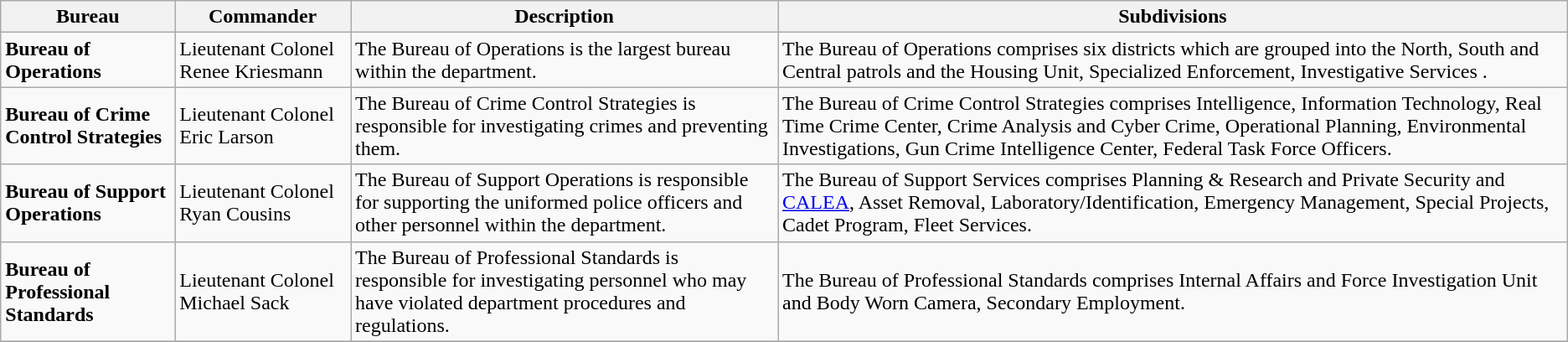<table class="wikitable">
<tr>
<th>Bureau</th>
<th>Commander</th>
<th>Description</th>
<th>Subdivisions</th>
</tr>
<tr>
<td><strong>Bureau of Operations</strong></td>
<td>Lieutenant Colonel Renee Kriesmann</td>
<td>The Bureau of Operations is the largest bureau within the department.</td>
<td>The Bureau of Operations comprises six districts which are grouped into the North, South and Central patrols and the Housing Unit, Specialized Enforcement, Investigative Services .</td>
</tr>
<tr>
<td><strong>Bureau of Crime Control Strategies</strong></td>
<td>Lieutenant Colonel Eric Larson</td>
<td>The Bureau of Crime Control Strategies is responsible for investigating crimes and preventing them.</td>
<td>The Bureau of Crime Control Strategies comprises Intelligence, Information Technology, Real Time Crime Center, Crime Analysis and Cyber Crime, Operational Planning, Environmental Investigations, Gun Crime Intelligence Center, Federal Task Force Officers.</td>
</tr>
<tr>
<td><strong>Bureau of Support Operations</strong></td>
<td>Lieutenant Colonel Ryan Cousins</td>
<td>The Bureau of Support Operations is responsible for supporting the uniformed police officers and other personnel within the department.</td>
<td>The Bureau of Support Services comprises Planning & Research and Private Security and <a href='#'>CALEA</a>, Asset Removal, Laboratory/Identification, Emergency Management, Special Projects, Cadet Program, Fleet Services.</td>
</tr>
<tr>
<td><strong>Bureau of Professional Standards</strong></td>
<td>Lieutenant Colonel Michael Sack</td>
<td>The Bureau of Professional Standards is responsible for investigating personnel who may have violated department procedures and regulations.</td>
<td>The Bureau of Professional Standards comprises Internal Affairs and Force Investigation Unit and Body Worn Camera, Secondary Employment.</td>
</tr>
<tr>
</tr>
</table>
